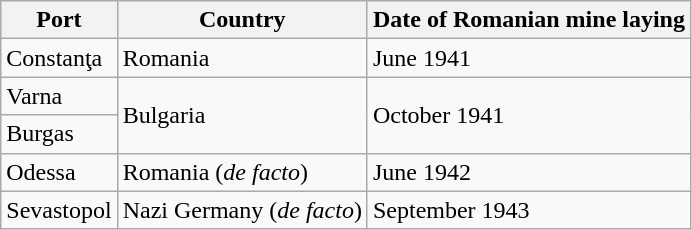<table class="wikitable">
<tr>
<th>Port</th>
<th>Country</th>
<th>Date of Romanian mine laying</th>
</tr>
<tr>
<td>Constanţa</td>
<td>Romania</td>
<td>June 1941</td>
</tr>
<tr>
<td>Varna</td>
<td rowspan="2">Bulgaria</td>
<td rowspan="2">October 1941</td>
</tr>
<tr>
<td>Burgas</td>
</tr>
<tr>
<td>Odessa</td>
<td>Romania (<em>de facto</em>)</td>
<td>June 1942</td>
</tr>
<tr>
<td>Sevastopol</td>
<td>Nazi Germany (<em>de facto</em>)</td>
<td>September 1943</td>
</tr>
</table>
